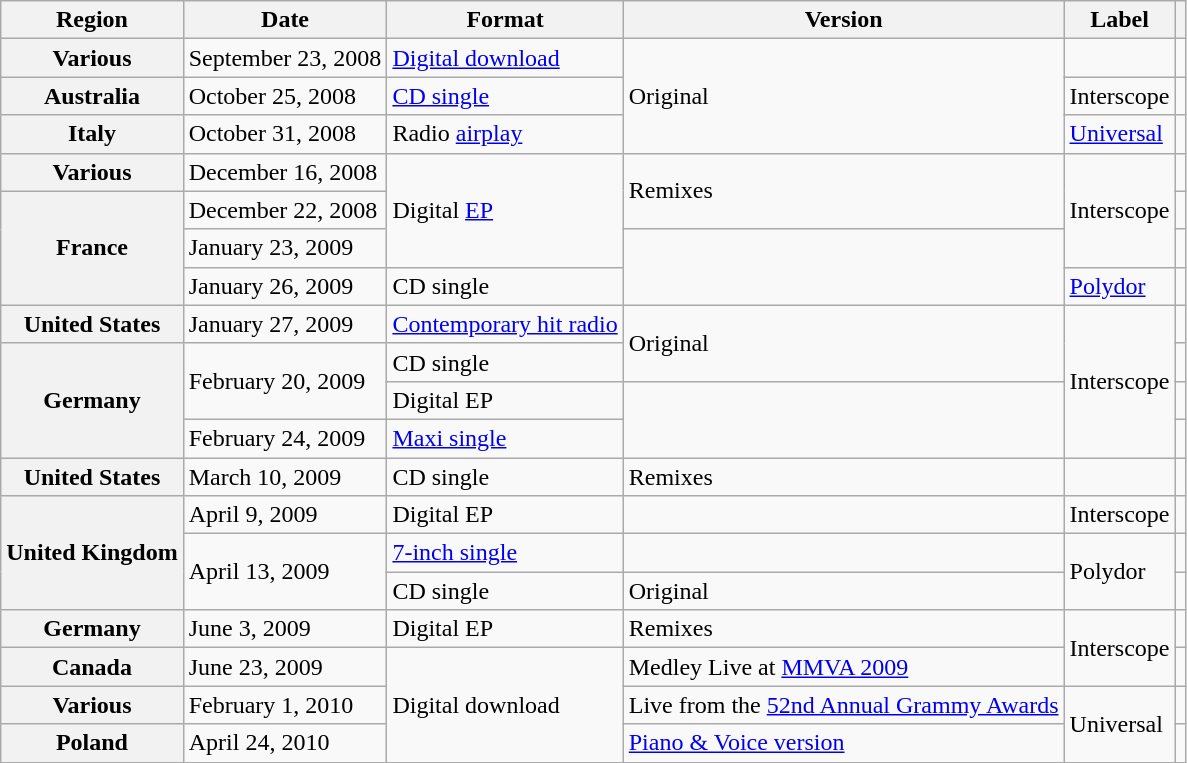<table class="wikitable plainrowheaders">
<tr>
<th scope="col">Region</th>
<th scope="col">Date</th>
<th scope="col">Format</th>
<th scope="col">Version</th>
<th scope="col">Label</th>
<th scope="col"></th>
</tr>
<tr>
<th scope="row">Various</th>
<td>September 23, 2008</td>
<td><a href='#'>Digital download</a></td>
<td rowspan="3">Original</td>
<td></td>
<td style="text-align:center;"></td>
</tr>
<tr>
<th scope="row">Australia</th>
<td>October 25, 2008</td>
<td><a href='#'>CD single</a></td>
<td>Interscope</td>
<td style="text-align:center;"></td>
</tr>
<tr>
<th scope="row">Italy</th>
<td>October 31, 2008</td>
<td>Radio <a href='#'>airplay</a></td>
<td><a href='#'>Universal</a></td>
<td style="text-align:center;"></td>
</tr>
<tr>
<th scope="row">Various</th>
<td>December 16, 2008</td>
<td rowspan="3">Digital <a href='#'>EP</a></td>
<td rowspan="2">Remixes</td>
<td rowspan="3">Interscope</td>
<td style="text-align:center;"></td>
</tr>
<tr>
<th scope="row" rowspan="3">France</th>
<td>December 22, 2008</td>
<td style="text-align:center;"></td>
</tr>
<tr>
<td>January 23, 2009</td>
<td rowspan="2"></td>
<td style="text-align:center;"></td>
</tr>
<tr>
<td>January 26, 2009</td>
<td>CD single</td>
<td><a href='#'>Polydor</a></td>
<td style="text-align:center;"></td>
</tr>
<tr>
<th scope="row">United States</th>
<td>January 27, 2009</td>
<td><a href='#'>Contemporary hit radio</a></td>
<td rowspan="2">Original</td>
<td rowspan="4">Interscope</td>
<td style="text-align:center;"></td>
</tr>
<tr>
<th scope="row" rowspan="3">Germany</th>
<td rowspan="2">February 20, 2009</td>
<td>CD single</td>
<td style="text-align:center;"></td>
</tr>
<tr>
<td>Digital EP</td>
<td rowspan="2"></td>
<td style="text-align:center;"></td>
</tr>
<tr>
<td>February 24, 2009</td>
<td><a href='#'>Maxi single</a></td>
<td style="text-align:center;"></td>
</tr>
<tr>
<th scope="row">United States</th>
<td>March 10, 2009</td>
<td>CD single</td>
<td>Remixes</td>
<td></td>
<td style="text-align:center;"></td>
</tr>
<tr>
<th scope="row" rowspan="3">United Kingdom</th>
<td>April 9, 2009</td>
<td>Digital EP</td>
<td></td>
<td>Interscope</td>
<td style="text-align:center;"></td>
</tr>
<tr>
<td rowspan="2">April 13, 2009</td>
<td><a href='#'>7-inch single</a></td>
<td></td>
<td rowspan="2">Polydor</td>
<td style="text-align:center;"></td>
</tr>
<tr>
<td>CD single</td>
<td>Original</td>
<td style="text-align:center;"></td>
</tr>
<tr>
<th scope="row">Germany</th>
<td>June 3, 2009</td>
<td>Digital EP</td>
<td>Remixes</td>
<td rowspan="2">Interscope</td>
<td style="text-align:center;"></td>
</tr>
<tr>
<th scope="row">Canada</th>
<td>June 23, 2009</td>
<td rowspan="3">Digital download</td>
<td>Medley Live at <a href='#'>MMVA 2009</a><br></td>
<td style="text-align:center;"></td>
</tr>
<tr>
<th scope="row">Various</th>
<td>February 1, 2010</td>
<td>Live from the <a href='#'>52nd Annual Grammy Awards</a><br></td>
<td rowspan="2">Universal</td>
<td style="text-align:center;"></td>
</tr>
<tr>
<th scope="row">Poland</th>
<td>April 24, 2010</td>
<td><a href='#'>Piano & Voice version</a></td>
<td style="text-align:center;"></td>
</tr>
</table>
